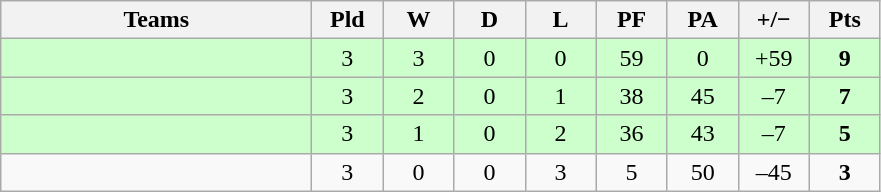<table class="wikitable" style="text-align: center;">
<tr>
<th width="200">Teams</th>
<th width="40">Pld</th>
<th width="40">W</th>
<th width="40">D</th>
<th width="40">L</th>
<th width="40">PF</th>
<th width="40">PA</th>
<th width="40">+/−</th>
<th width="40">Pts</th>
</tr>
<tr bgcolor=#ccffcc>
<td align=left></td>
<td>3</td>
<td>3</td>
<td>0</td>
<td>0</td>
<td>59</td>
<td>0</td>
<td>+59</td>
<td><strong>9</strong></td>
</tr>
<tr bgcolor=#ccffcc>
<td align=left></td>
<td>3</td>
<td>2</td>
<td>0</td>
<td>1</td>
<td>38</td>
<td>45</td>
<td>–7</td>
<td><strong>7</strong></td>
</tr>
<tr bgcolor=#ccffcc>
<td align=left></td>
<td>3</td>
<td>1</td>
<td>0</td>
<td>2</td>
<td>36</td>
<td>43</td>
<td>–7</td>
<td><strong>5</strong></td>
</tr>
<tr>
<td align=left></td>
<td>3</td>
<td>0</td>
<td>0</td>
<td>3</td>
<td>5</td>
<td>50</td>
<td>–45</td>
<td><strong>3</strong></td>
</tr>
</table>
